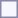<table style="border:1px solid #8888aa; background-color:#f7f8ff; padding:5px; font-size:95%; margin: 0px 12px 12px 0px;">
</table>
